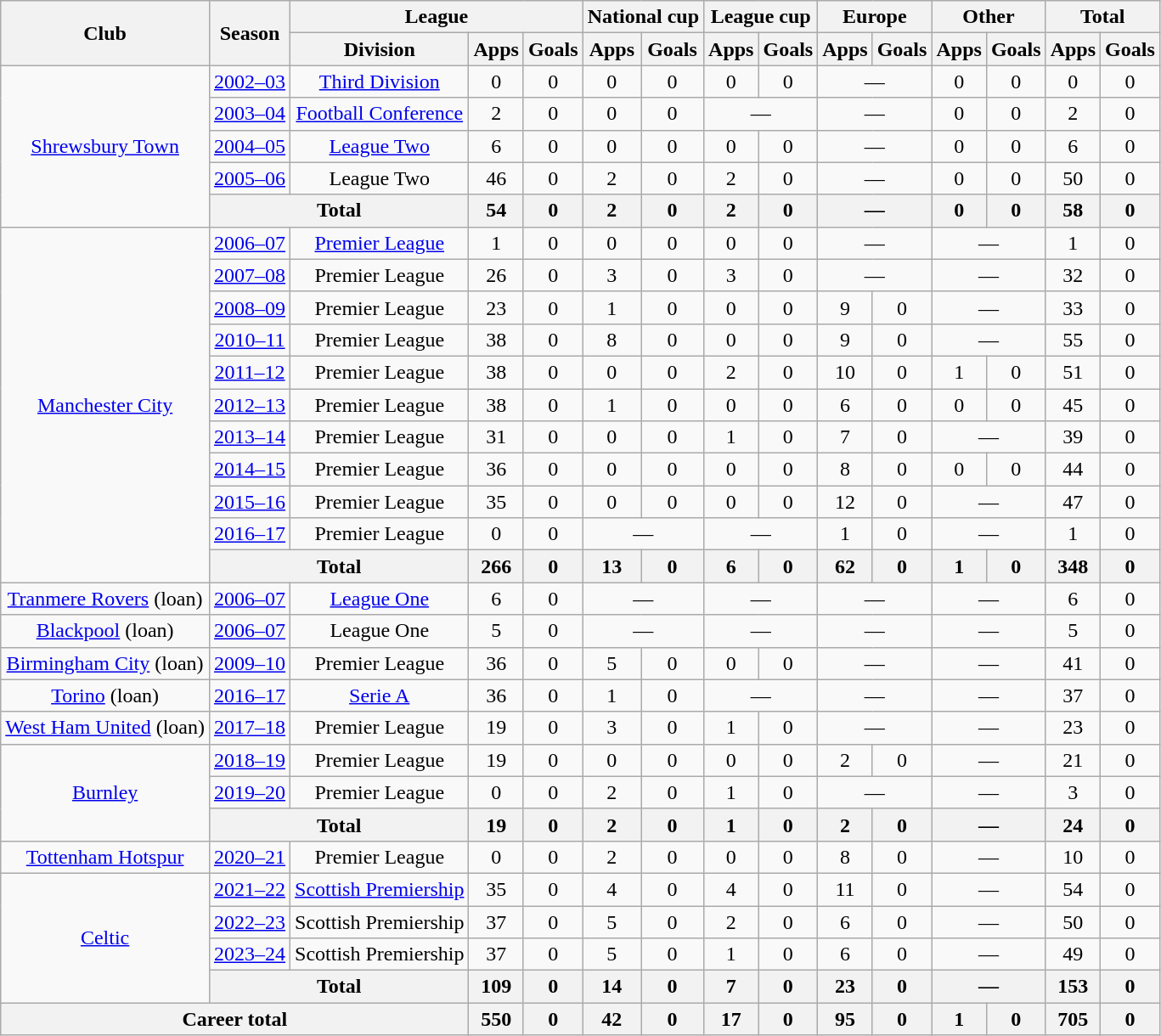<table class=wikitable style=text-align:center>
<tr>
<th rowspan=2>Club</th>
<th rowspan=2>Season</th>
<th colspan=3>League</th>
<th colspan=2>National cup</th>
<th colspan=2>League cup</th>
<th colspan=2>Europe</th>
<th colspan=2>Other</th>
<th colspan=2>Total</th>
</tr>
<tr>
<th>Division</th>
<th>Apps</th>
<th>Goals</th>
<th>Apps</th>
<th>Goals</th>
<th>Apps</th>
<th>Goals</th>
<th>Apps</th>
<th>Goals</th>
<th>Apps</th>
<th>Goals</th>
<th>Apps</th>
<th>Goals</th>
</tr>
<tr>
<td rowspan=5><a href='#'>Shrewsbury Town</a></td>
<td><a href='#'>2002–03</a></td>
<td><a href='#'>Third Division</a></td>
<td>0</td>
<td>0</td>
<td>0</td>
<td>0</td>
<td>0</td>
<td>0</td>
<td colspan=2>—</td>
<td>0</td>
<td>0</td>
<td>0</td>
<td>0</td>
</tr>
<tr>
<td><a href='#'>2003–04</a></td>
<td><a href='#'>Football Conference</a></td>
<td>2</td>
<td>0</td>
<td>0</td>
<td>0</td>
<td colspan=2>—</td>
<td colspan=2>—</td>
<td>0</td>
<td>0</td>
<td>2</td>
<td>0</td>
</tr>
<tr>
<td><a href='#'>2004–05</a></td>
<td><a href='#'>League Two</a></td>
<td>6</td>
<td>0</td>
<td>0</td>
<td>0</td>
<td>0</td>
<td>0</td>
<td colspan=2>—</td>
<td>0</td>
<td>0</td>
<td>6</td>
<td>0</td>
</tr>
<tr>
<td><a href='#'>2005–06</a></td>
<td>League Two</td>
<td>46</td>
<td>0</td>
<td>2</td>
<td>0</td>
<td>2</td>
<td>0</td>
<td colspan=2>—</td>
<td>0</td>
<td>0</td>
<td>50</td>
<td>0</td>
</tr>
<tr>
<th colspan=2>Total</th>
<th>54</th>
<th>0</th>
<th>2</th>
<th>0</th>
<th>2</th>
<th>0</th>
<th colspan=2>—</th>
<th>0</th>
<th>0</th>
<th>58</th>
<th>0</th>
</tr>
<tr>
<td rowspan=11><a href='#'>Manchester City</a></td>
<td><a href='#'>2006–07</a></td>
<td><a href='#'>Premier League</a></td>
<td>1</td>
<td>0</td>
<td>0</td>
<td>0</td>
<td>0</td>
<td>0</td>
<td colspan=2>—</td>
<td colspan=2>—</td>
<td>1</td>
<td>0</td>
</tr>
<tr>
<td><a href='#'>2007–08</a></td>
<td>Premier League</td>
<td>26</td>
<td>0</td>
<td>3</td>
<td>0</td>
<td>3</td>
<td>0</td>
<td colspan=2>—</td>
<td colspan=2>—</td>
<td>32</td>
<td>0</td>
</tr>
<tr>
<td><a href='#'>2008–09</a></td>
<td>Premier League</td>
<td>23</td>
<td>0</td>
<td>1</td>
<td>0</td>
<td>0</td>
<td>0</td>
<td>9</td>
<td>0</td>
<td colspan=2>—</td>
<td>33</td>
<td>0</td>
</tr>
<tr>
<td><a href='#'>2010–11</a></td>
<td>Premier League</td>
<td>38</td>
<td>0</td>
<td>8</td>
<td>0</td>
<td>0</td>
<td>0</td>
<td>9</td>
<td>0</td>
<td colspan=2>—</td>
<td>55</td>
<td>0</td>
</tr>
<tr>
<td><a href='#'>2011–12</a></td>
<td>Premier League</td>
<td>38</td>
<td>0</td>
<td>0</td>
<td>0</td>
<td>2</td>
<td>0</td>
<td>10</td>
<td>0</td>
<td>1</td>
<td>0</td>
<td>51</td>
<td>0</td>
</tr>
<tr>
<td><a href='#'>2012–13</a></td>
<td>Premier League</td>
<td>38</td>
<td>0</td>
<td>1</td>
<td>0</td>
<td>0</td>
<td>0</td>
<td>6</td>
<td>0</td>
<td>0</td>
<td>0</td>
<td>45</td>
<td>0</td>
</tr>
<tr>
<td><a href='#'>2013–14</a></td>
<td>Premier League</td>
<td>31</td>
<td>0</td>
<td>0</td>
<td>0</td>
<td>1</td>
<td>0</td>
<td>7</td>
<td>0</td>
<td colspan=2>—</td>
<td>39</td>
<td>0</td>
</tr>
<tr>
<td><a href='#'>2014–15</a></td>
<td>Premier League</td>
<td>36</td>
<td>0</td>
<td>0</td>
<td>0</td>
<td>0</td>
<td>0</td>
<td>8</td>
<td>0</td>
<td>0</td>
<td>0</td>
<td>44</td>
<td>0</td>
</tr>
<tr>
<td><a href='#'>2015–16</a></td>
<td>Premier League</td>
<td>35</td>
<td>0</td>
<td>0</td>
<td>0</td>
<td>0</td>
<td>0</td>
<td>12</td>
<td>0</td>
<td colspan=2>—</td>
<td>47</td>
<td>0</td>
</tr>
<tr>
<td><a href='#'>2016–17</a></td>
<td>Premier League</td>
<td>0</td>
<td>0</td>
<td colspan=2>—</td>
<td colspan=2>—</td>
<td>1</td>
<td>0</td>
<td colspan=2>—</td>
<td>1</td>
<td>0</td>
</tr>
<tr>
<th colspan=2>Total</th>
<th>266</th>
<th>0</th>
<th>13</th>
<th>0</th>
<th>6</th>
<th>0</th>
<th>62</th>
<th>0</th>
<th>1</th>
<th>0</th>
<th>348</th>
<th>0</th>
</tr>
<tr>
<td><a href='#'>Tranmere Rovers</a> (loan)</td>
<td><a href='#'>2006–07</a></td>
<td><a href='#'>League One</a></td>
<td>6</td>
<td>0</td>
<td colspan=2>—</td>
<td colspan=2>—</td>
<td colspan=2>—</td>
<td colspan=2>—</td>
<td>6</td>
<td>0</td>
</tr>
<tr>
<td><a href='#'>Blackpool</a> (loan)</td>
<td><a href='#'>2006–07</a></td>
<td>League One</td>
<td>5</td>
<td>0</td>
<td colspan=2>—</td>
<td colspan=2>—</td>
<td colspan=2>—</td>
<td colspan=2>—</td>
<td>5</td>
<td>0</td>
</tr>
<tr>
<td><a href='#'>Birmingham City</a> (loan)</td>
<td><a href='#'>2009–10</a></td>
<td>Premier League</td>
<td>36</td>
<td>0</td>
<td>5</td>
<td>0</td>
<td>0</td>
<td>0</td>
<td colspan=2>—</td>
<td colspan=2>—</td>
<td>41</td>
<td>0</td>
</tr>
<tr>
<td><a href='#'>Torino</a> (loan)</td>
<td><a href='#'>2016–17</a></td>
<td><a href='#'>Serie A</a></td>
<td>36</td>
<td>0</td>
<td>1</td>
<td>0</td>
<td colspan=2>—</td>
<td colspan=2>—</td>
<td colspan=2>—</td>
<td>37</td>
<td>0</td>
</tr>
<tr>
<td><a href='#'>West Ham United</a> (loan)</td>
<td><a href='#'>2017–18</a></td>
<td>Premier League</td>
<td>19</td>
<td>0</td>
<td>3</td>
<td>0</td>
<td>1</td>
<td>0</td>
<td colspan=2>—</td>
<td colspan=2>—</td>
<td>23</td>
<td>0</td>
</tr>
<tr>
<td rowspan=3><a href='#'>Burnley</a></td>
<td><a href='#'>2018–19</a></td>
<td>Premier League</td>
<td>19</td>
<td>0</td>
<td>0</td>
<td>0</td>
<td>0</td>
<td>0</td>
<td>2</td>
<td>0</td>
<td colspan=2>—</td>
<td>21</td>
<td>0</td>
</tr>
<tr>
<td><a href='#'>2019–20</a></td>
<td>Premier League</td>
<td>0</td>
<td>0</td>
<td>2</td>
<td>0</td>
<td>1</td>
<td>0</td>
<td colspan=2>—</td>
<td colspan=2>—</td>
<td>3</td>
<td>0</td>
</tr>
<tr>
<th colspan=2>Total</th>
<th>19</th>
<th>0</th>
<th>2</th>
<th>0</th>
<th>1</th>
<th>0</th>
<th>2</th>
<th>0</th>
<th colspan=2>—</th>
<th>24</th>
<th>0</th>
</tr>
<tr>
<td><a href='#'>Tottenham Hotspur</a></td>
<td><a href='#'>2020–21</a></td>
<td>Premier League</td>
<td>0</td>
<td>0</td>
<td>2</td>
<td>0</td>
<td>0</td>
<td>0</td>
<td>8</td>
<td>0</td>
<td colspan=2>—</td>
<td>10</td>
<td>0</td>
</tr>
<tr>
<td rowspan=4><a href='#'>Celtic</a></td>
<td><a href='#'>2021–22</a></td>
<td><a href='#'>Scottish Premiership</a></td>
<td>35</td>
<td>0</td>
<td>4</td>
<td>0</td>
<td>4</td>
<td>0</td>
<td>11</td>
<td>0</td>
<td colspan=2>—</td>
<td>54</td>
<td>0</td>
</tr>
<tr>
<td><a href='#'>2022–23</a></td>
<td>Scottish Premiership</td>
<td>37</td>
<td>0</td>
<td>5</td>
<td>0</td>
<td>2</td>
<td>0</td>
<td>6</td>
<td>0</td>
<td colspan=2>—</td>
<td>50</td>
<td>0</td>
</tr>
<tr>
<td><a href='#'>2023–24</a></td>
<td>Scottish Premiership</td>
<td>37</td>
<td>0</td>
<td>5</td>
<td>0</td>
<td>1</td>
<td>0</td>
<td>6</td>
<td>0</td>
<td colspan=2>—</td>
<td>49</td>
<td>0</td>
</tr>
<tr>
<th colspan=2>Total</th>
<th>109</th>
<th>0</th>
<th>14</th>
<th>0</th>
<th>7</th>
<th>0</th>
<th>23</th>
<th>0</th>
<th colspan=2>—</th>
<th>153</th>
<th>0</th>
</tr>
<tr>
<th colspan=3>Career total</th>
<th>550</th>
<th>0</th>
<th>42</th>
<th>0</th>
<th>17</th>
<th>0</th>
<th>95</th>
<th>0</th>
<th>1</th>
<th>0</th>
<th>705</th>
<th>0</th>
</tr>
</table>
